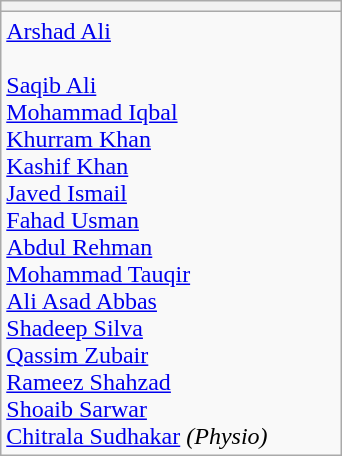<table class="wikitable">
<tr>
<th width=220></th>
</tr>
<tr>
<td valign=top><a href='#'>Arshad Ali</a><br><br><a href='#'>Saqib Ali</a><br>
<a href='#'>Mohammad Iqbal</a><br>
<a href='#'>Khurram Khan</a><br>
<a href='#'>Kashif Khan</a><br>
<a href='#'>Javed Ismail</a><br>
<a href='#'>Fahad Usman</a><br>
<a href='#'>Abdul Rehman</a><br>
<a href='#'>Mohammad Tauqir</a><br>
<a href='#'>Ali Asad Abbas</a><br>
<a href='#'>Shadeep Silva</a><br>
<a href='#'>Qassim Zubair</a><br>
<a href='#'>Rameez Shahzad</a><br>
<a href='#'>Shoaib Sarwar</a><br>
<a href='#'>Chitrala Sudhakar</a> <em>(Physio)</em><br></td>
</tr>
</table>
